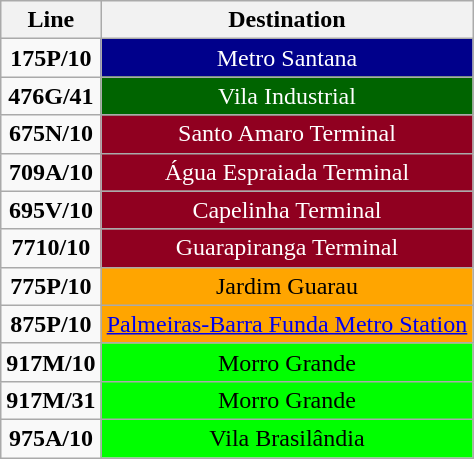<table class="wikitable">
<tr>
<th align="center">Line</th>
<th align="center">Destination</th>
</tr>
<tr>
<td align="center"><strong>175P/10</strong></td>
<td align="center" bgcolor="darkblue" style="color:white">Metro Santana</td>
</tr>
<tr>
<td align="center"><strong>476G/41</strong></td>
<td align="center" bgcolor="#006400" style="color:white">Vila Industrial</td>
</tr>
<tr>
<td align="center"><strong>675N/10</strong></td>
<td align="center" bgcolor="#900020" style="color:white">Santo Amaro Terminal</td>
</tr>
<tr>
<td align="center"><strong>709A/10</strong></td>
<td align="center" bgcolor="#900020" style="color:white">Água Espraiada Terminal</td>
</tr>
<tr>
<td align="center"><strong>695V/10</strong></td>
<td align="center" bgcolor="#900020" style="color:white">Capelinha Terminal</td>
</tr>
<tr>
<td align="center"><strong>7710/10</strong></td>
<td align="center" bgcolor="#900020" style="color:white">Guarapiranga Terminal</td>
</tr>
<tr>
<td align="center"><strong>775P/10</strong></td>
<td align="center" bgcolor="orange">Jardim Guarau</td>
</tr>
<tr>
<td align="center"><strong>875P/10</strong></td>
<td align="center" bgcolor="orange"><a href='#'>Palmeiras-Barra Funda Metro Station</a></td>
</tr>
<tr>
<td align="center"><strong>917M/10</strong></td>
<td align="center" bgcolor="#00FF00">Morro Grande</td>
</tr>
<tr>
<td align="center"><strong>917M/31</strong></td>
<td align="center" bgcolor="#00FF00">Morro Grande</td>
</tr>
<tr>
<td align="center"><strong>975A/10</strong></td>
<td align="center" bgcolor="#00FF00">Vila Brasilândia</td>
</tr>
</table>
